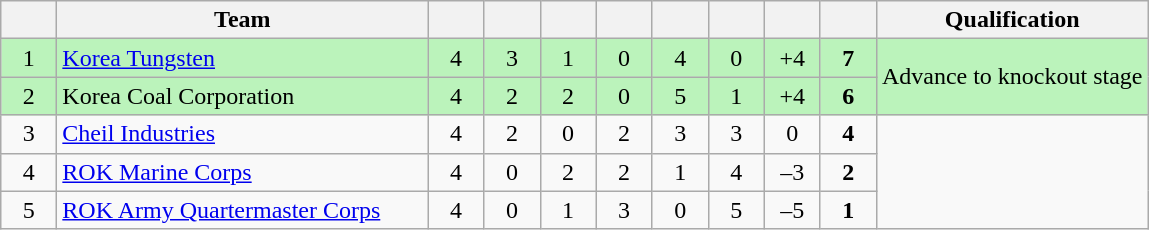<table class="wikitable" style="text-align:center;">
<tr>
<th width=30></th>
<th width=240>Team</th>
<th width=30></th>
<th width=30></th>
<th width=30></th>
<th width=30></th>
<th width=30></th>
<th width=30></th>
<th width=30></th>
<th width=30></th>
<th>Qualification</th>
</tr>
<tr bgcolor=#BBF3BB>
<td>1</td>
<td align=left><a href='#'>Korea Tungsten</a></td>
<td>4</td>
<td>3</td>
<td>1</td>
<td>0</td>
<td>4</td>
<td>0</td>
<td>+4</td>
<td><strong>7</strong></td>
<td rowspan=2>Advance to knockout stage</td>
</tr>
<tr bgcolor=#BBF3BB>
<td>2</td>
<td align=left>Korea Coal Corporation</td>
<td>4</td>
<td>2</td>
<td>2</td>
<td>0</td>
<td>5</td>
<td>1</td>
<td>+4</td>
<td><strong>6</strong></td>
</tr>
<tr>
<td>3</td>
<td align=left><a href='#'>Cheil Industries</a></td>
<td>4</td>
<td>2</td>
<td>0</td>
<td>2</td>
<td>3</td>
<td>3</td>
<td>0</td>
<td><strong>4</strong></td>
</tr>
<tr>
<td>4</td>
<td align=left><a href='#'>ROK Marine Corps</a></td>
<td>4</td>
<td>0</td>
<td>2</td>
<td>2</td>
<td>1</td>
<td>4</td>
<td>–3</td>
<td><strong>2</strong></td>
</tr>
<tr>
<td>5</td>
<td align=left><a href='#'>ROK Army Quartermaster Corps</a></td>
<td>4</td>
<td>0</td>
<td>1</td>
<td>3</td>
<td>0</td>
<td>5</td>
<td>–5</td>
<td><strong>1</strong></td>
</tr>
</table>
